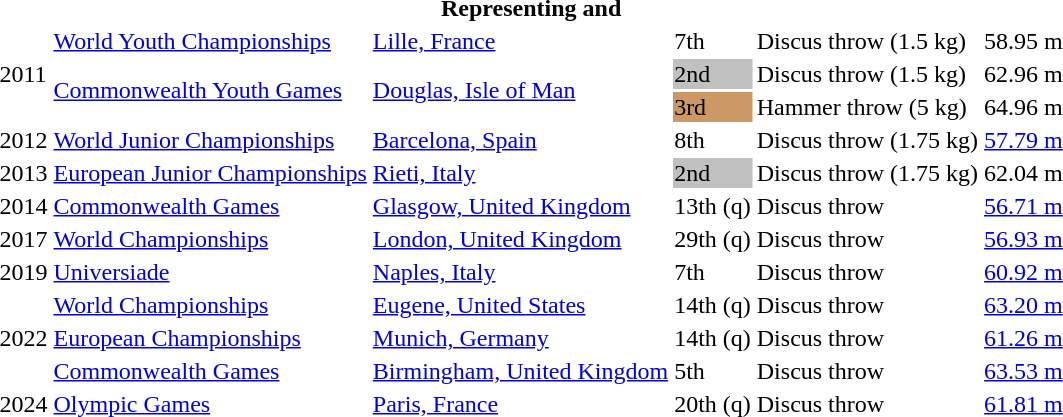<table>
<tr>
<th colspan="6">Representing  and </th>
</tr>
<tr>
<td rowspan=3>2011</td>
<td><a href='#'>World Youth  Championships</a></td>
<td><a href='#'>Lille, France</a></td>
<td>7th</td>
<td>Discus throw (1.5 kg)</td>
<td>58.95 m</td>
</tr>
<tr>
<td rowspan=2><a href='#'>Commonwealth Youth Games</a></td>
<td rowspan=2><a href='#'>Douglas, Isle of Man</a></td>
<td bgcolor=silver>2nd</td>
<td>Discus throw (1.5 kg)</td>
<td>62.96 m</td>
</tr>
<tr>
<td bgcolor=cc9966>3rd</td>
<td>Hammer throw (5 kg)</td>
<td>64.96 m</td>
</tr>
<tr>
<td>2012</td>
<td><a href='#'>World Junior  Championships</a></td>
<td><a href='#'>Barcelona, Spain</a></td>
<td>8th</td>
<td>Discus throw (1.75 kg)</td>
<td><a href='#'>57.79 m</a></td>
</tr>
<tr>
<td>2013</td>
<td><a href='#'>European Junior Championships</a></td>
<td><a href='#'>Rieti, Italy</a></td>
<td bgcolor=silver>2nd</td>
<td>Discus throw (1.75 kg)</td>
<td>62.04 m</td>
</tr>
<tr>
<td>2014</td>
<td><a href='#'>Commonwealth Games</a></td>
<td><a href='#'>Glasgow, United Kingdom</a></td>
<td>13th (q)</td>
<td>Discus throw</td>
<td><a href='#'>56.71 m</a></td>
</tr>
<tr>
<td>2017</td>
<td><a href='#'>World Championships</a></td>
<td><a href='#'>London, United Kingdom</a></td>
<td>29th (q)</td>
<td>Discus throw</td>
<td><a href='#'>56.93 m</a></td>
</tr>
<tr>
<td>2019</td>
<td><a href='#'>Universiade</a></td>
<td><a href='#'>Naples, Italy</a></td>
<td>7th</td>
<td>Discus throw</td>
<td><a href='#'>60.92 m</a></td>
</tr>
<tr>
<td rowspan=3>2022</td>
<td><a href='#'>World Championships</a></td>
<td><a href='#'>Eugene, United States</a></td>
<td>14th (q)</td>
<td>Discus throw</td>
<td><a href='#'>63.20 m</a></td>
</tr>
<tr>
<td><a href='#'>European Championships</a></td>
<td><a href='#'>Munich, Germany</a></td>
<td>14th (q)</td>
<td>Discus throw</td>
<td><a href='#'>61.26 m</a></td>
</tr>
<tr>
<td><a href='#'>Commonwealth Games</a></td>
<td><a href='#'>Birmingham, United Kingdom</a></td>
<td>5th</td>
<td>Discus throw</td>
<td><a href='#'>63.53 m</a></td>
</tr>
<tr>
<td>2024</td>
<td><a href='#'>Olympic Games</a></td>
<td><a href='#'>Paris, France</a></td>
<td>20th (q)</td>
<td>Discus throw</td>
<td><a href='#'>61.81 m</a></td>
</tr>
</table>
